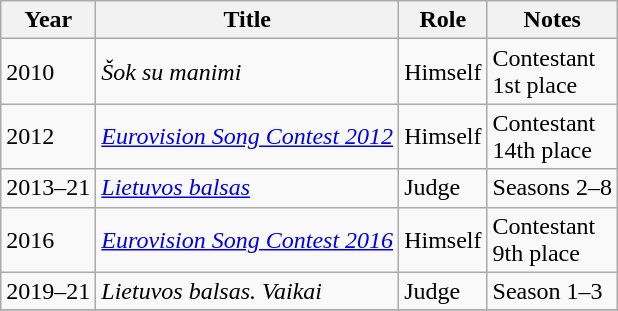<table class="wikitable sortable">
<tr>
<th>Year</th>
<th>Title</th>
<th>Role</th>
<th>Notes</th>
</tr>
<tr>
<td>2010</td>
<td><em>Šok su manimi</em></td>
<td>Himself</td>
<td>Contestant<br>1st place<br></td>
</tr>
<tr>
<td>2012</td>
<td><em><a href='#'>Eurovision Song Contest 2012</a></em></td>
<td>Himself</td>
<td>Contestant<br>14th place<br></td>
</tr>
<tr>
<td>2013–21</td>
<td><em><a href='#'>Lietuvos balsas</a></em></td>
<td>Judge</td>
<td>Seasons 2–8</td>
</tr>
<tr>
<td>2016</td>
<td><em><a href='#'>Eurovision Song Contest 2016</a></em></td>
<td>Himself</td>
<td>Contestant<br>9th place<br></td>
</tr>
<tr>
<td>2019–21</td>
<td><em>Lietuvos balsas. Vaikai</em></td>
<td>Judge</td>
<td>Season 1–3</td>
</tr>
<tr>
</tr>
</table>
